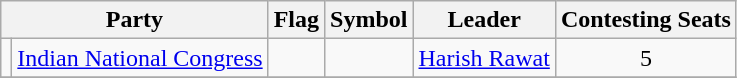<table class="wikitable" style="text-align:center">
<tr>
<th colspan="2">Party</th>
<th>Flag</th>
<th>Symbol</th>
<th>Leader</th>
<th>Contesting Seats</th>
</tr>
<tr>
<td></td>
<td><a href='#'>Indian National Congress</a></td>
<td></td>
<td></td>
<td><a href='#'>Harish Rawat</a></td>
<td>5</td>
</tr>
<tr>
</tr>
</table>
